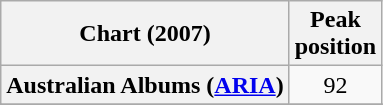<table class="wikitable sortable plainrowheaders" style="text-align:center">
<tr>
<th scope="col">Chart (2007)</th>
<th scope="col">Peak<br>position</th>
</tr>
<tr>
<th scope="row">Australian Albums (<a href='#'>ARIA</a>)</th>
<td>92</td>
</tr>
<tr>
</tr>
<tr>
</tr>
</table>
